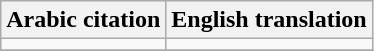<table class="wikitable" border="2">
<tr>
<th>Arabic citation</th>
<th>English translation</th>
</tr>
<tr>
<td></td>
<td></td>
</tr>
<tr>
</tr>
</table>
